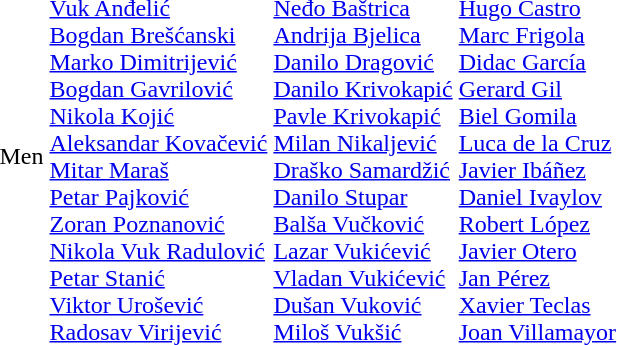<table>
<tr>
<td>Men</td>
<td><br><a href='#'>Vuk Anđelić</a><br><a href='#'>Bogdan Brešćanski</a><br><a href='#'>Marko Dimitrijević</a><br><a href='#'>Bogdan Gavrilović</a><br><a href='#'>Nikola Kojić</a><br><a href='#'>Aleksandar Kovačević</a><br><a href='#'>Mitar Maraš</a><br><a href='#'>Petar Pajković</a><br><a href='#'>Zoran Poznanović</a><br><a href='#'>Nikola Vuk Radulović</a><br><a href='#'>Petar Stanić</a><br><a href='#'>Viktor Urošević</a><br><a href='#'>Radosav Virijević</a></td>
<td><br><a href='#'>Neđo Baštrica</a><br><a href='#'>Andrija Bjelica</a><br><a href='#'>Danilo Dragović</a><br><a href='#'>Danilo Krivokapić</a><br><a href='#'>Pavle Krivokapić</a><br><a href='#'>Milan Nikaljević</a><br><a href='#'>Draško Samardžić</a><br><a href='#'>Danilo Stupar</a><br><a href='#'>Balša Vučković</a><br><a href='#'>Lazar Vukićević</a><br><a href='#'>Vladan Vukićević</a><br><a href='#'>Dušan Vuković</a><br><a href='#'>Miloš Vukšić</a></td>
<td><br><a href='#'>Hugo Castro</a><br><a href='#'>Marc Frigola</a><br><a href='#'>Didac García</a><br><a href='#'>Gerard Gil</a><br><a href='#'>Biel Gomila</a><br><a href='#'>Luca de la Cruz</a><br><a href='#'>Javier Ibáñez</a><br><a href='#'>Daniel Ivaylov</a><br><a href='#'>Robert López</a><br><a href='#'>Javier Otero</a><br><a href='#'>Jan Pérez</a><br><a href='#'>Xavier Teclas</a><br><a href='#'>Joan Villamayor</a></td>
</tr>
</table>
